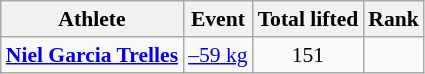<table class="wikitable" style="font-size:90%">
<tr>
<th>Athlete</th>
<th>Event</th>
<th>Total lifted</th>
<th>Rank</th>
</tr>
<tr align=center>
<td align=left><strong><a href='#'>Niel Garcia Trelles</a></strong></td>
<td align=left><a href='#'>–59 kg</a></td>
<td>151</td>
<td></td>
</tr>
</table>
